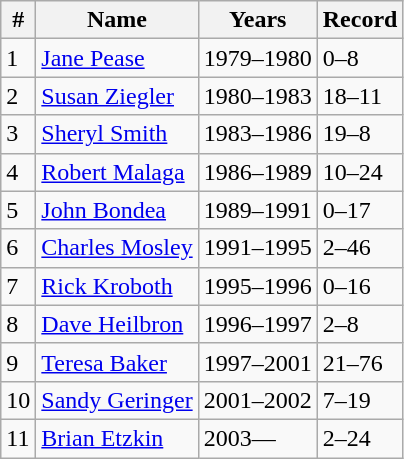<table class="wikitable">
<tr>
<th>#</th>
<th>Name</th>
<th>Years</th>
<th>Record</th>
</tr>
<tr>
<td>1</td>
<td><a href='#'>Jane Pease</a></td>
<td>1979–1980</td>
<td>0–8</td>
</tr>
<tr>
<td>2</td>
<td><a href='#'>Susan Ziegler</a></td>
<td>1980–1983</td>
<td>18–11</td>
</tr>
<tr>
<td>3</td>
<td><a href='#'>Sheryl Smith</a></td>
<td>1983–1986</td>
<td>19–8</td>
</tr>
<tr>
<td>4</td>
<td><a href='#'>Robert Malaga</a></td>
<td>1986–1989</td>
<td>10–24</td>
</tr>
<tr>
<td>5</td>
<td><a href='#'>John Bondea</a></td>
<td>1989–1991</td>
<td>0–17</td>
</tr>
<tr>
<td>6</td>
<td><a href='#'>Charles Mosley</a></td>
<td>1991–1995</td>
<td>2–46</td>
</tr>
<tr>
<td>7</td>
<td><a href='#'>Rick Kroboth</a></td>
<td>1995–1996</td>
<td>0–16</td>
</tr>
<tr>
<td>8</td>
<td><a href='#'>Dave Heilbron</a></td>
<td>1996–1997</td>
<td>2–8</td>
</tr>
<tr>
<td>9</td>
<td><a href='#'>Teresa Baker</a></td>
<td>1997–2001</td>
<td>21–76</td>
</tr>
<tr>
<td>10</td>
<td><a href='#'>Sandy Geringer</a></td>
<td>2001–2002</td>
<td>7–19</td>
</tr>
<tr>
<td>11</td>
<td><a href='#'>Brian Etzkin</a></td>
<td>2003—</td>
<td>2–24</td>
</tr>
</table>
